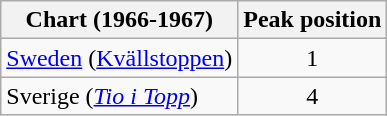<table class="wikitable">
<tr>
<th align="center">Chart (1966-1967)</th>
<th align="center">Peak position</th>
</tr>
<tr>
<td align="left"><a href='#'>Sweden</a> (<a href='#'>Kvällstoppen</a>)</td>
<td align="center">1</td>
</tr>
<tr>
<td align="left">Sverige (<em><a href='#'>Tio i Topp</a></em>)</td>
<td align="center">4</td>
</tr>
</table>
